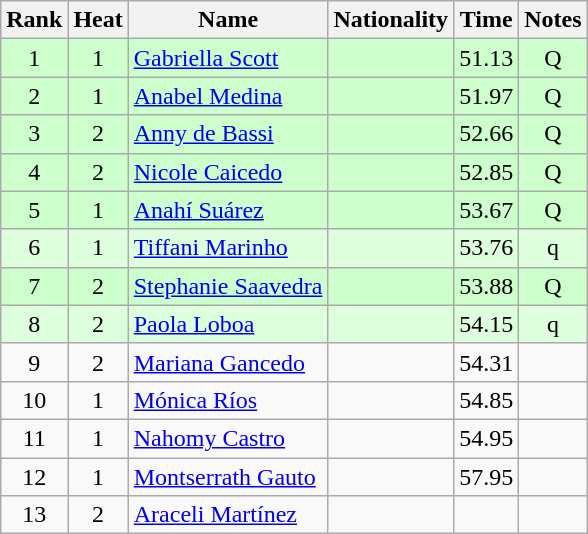<table class="wikitable sortable" style="text-align:center">
<tr>
<th>Rank</th>
<th>Heat</th>
<th>Name</th>
<th>Nationality</th>
<th>Time</th>
<th>Notes</th>
</tr>
<tr bgcolor=ccffcc>
<td>1</td>
<td>1</td>
<td align=left><a href='#'>Gabriella Scott</a></td>
<td align=left></td>
<td>51.13</td>
<td>Q</td>
</tr>
<tr bgcolor=ccffcc>
<td>2</td>
<td>1</td>
<td align=left><a href='#'>Anabel Medina</a></td>
<td align=left></td>
<td>51.97</td>
<td>Q</td>
</tr>
<tr bgcolor=ccffcc>
<td>3</td>
<td>2</td>
<td align=left><a href='#'>Anny de Bassi</a></td>
<td align=left></td>
<td>52.66</td>
<td>Q</td>
</tr>
<tr bgcolor=ccffcc>
<td>4</td>
<td>2</td>
<td align=left><a href='#'>Nicole Caicedo</a></td>
<td align=left></td>
<td>52.85</td>
<td>Q</td>
</tr>
<tr bgcolor=ccffcc>
<td>5</td>
<td>1</td>
<td align=left><a href='#'>Anahí Suárez</a></td>
<td align=left></td>
<td>53.67</td>
<td>Q</td>
</tr>
<tr bgcolor=ddffdd>
<td>6</td>
<td>1</td>
<td align=left><a href='#'>Tiffani Marinho</a></td>
<td align=left></td>
<td>53.76</td>
<td>q</td>
</tr>
<tr bgcolor=ccffcc>
<td>7</td>
<td>2</td>
<td align=left><a href='#'>Stephanie Saavedra</a></td>
<td align=left></td>
<td>53.88</td>
<td>Q</td>
</tr>
<tr bgcolor=ddffdd>
<td>8</td>
<td>2</td>
<td align=left><a href='#'>Paola Loboa</a></td>
<td align=left></td>
<td>54.15</td>
<td>q</td>
</tr>
<tr>
<td>9</td>
<td>2</td>
<td align=left><a href='#'>Mariana Gancedo</a></td>
<td align=left></td>
<td>54.31</td>
<td></td>
</tr>
<tr>
<td>10</td>
<td>1</td>
<td align=left><a href='#'>Mónica Ríos</a></td>
<td align=left></td>
<td>54.85</td>
<td></td>
</tr>
<tr>
<td>11</td>
<td>1</td>
<td align=left><a href='#'>Nahomy Castro</a></td>
<td align=left></td>
<td>54.95</td>
<td></td>
</tr>
<tr>
<td>12</td>
<td>1</td>
<td align=left><a href='#'>Montserrath Gauto</a></td>
<td align=left></td>
<td>57.95</td>
<td></td>
</tr>
<tr>
<td>13</td>
<td>2</td>
<td align=left><a href='#'>Araceli Martínez</a></td>
<td align=left></td>
<td></td>
<td></td>
</tr>
</table>
